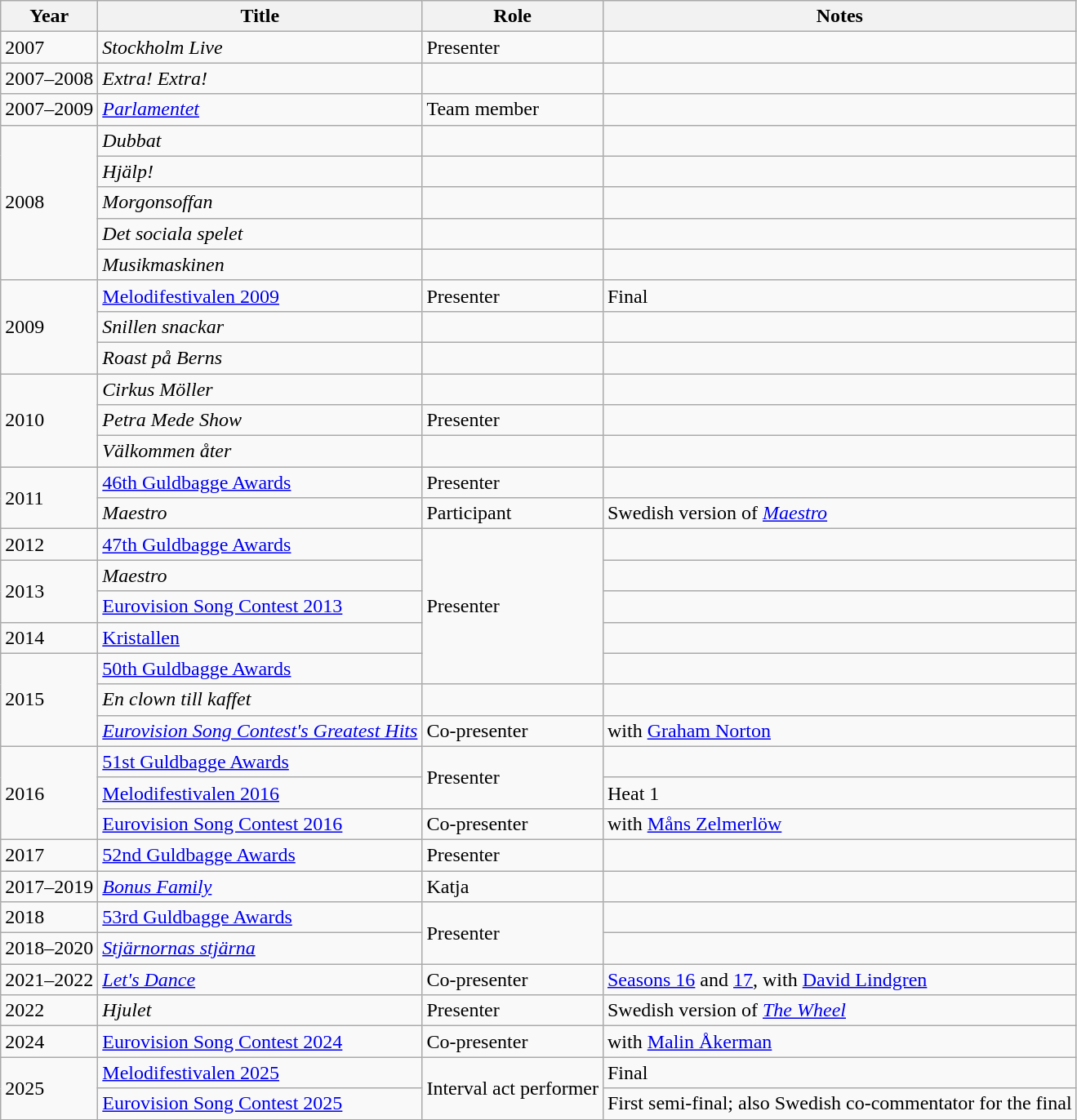<table class="wikitable sortable">
<tr>
<th>Year</th>
<th>Title</th>
<th>Role</th>
<th class="unsortable">Notes</th>
</tr>
<tr>
<td>2007</td>
<td><em>Stockholm Live</em></td>
<td>Presenter</td>
<td></td>
</tr>
<tr>
<td>2007–2008</td>
<td><em>Extra! Extra!</em></td>
<td></td>
<td></td>
</tr>
<tr>
<td>2007–2009</td>
<td><em><a href='#'>Parlamentet</a></em></td>
<td>Team member</td>
<td></td>
</tr>
<tr>
<td rowspan="5">2008</td>
<td><em>Dubbat</em></td>
<td></td>
<td></td>
</tr>
<tr>
<td><em>Hjälp!</em></td>
<td></td>
<td></td>
</tr>
<tr>
<td><em>Morgonsoffan</em></td>
<td></td>
<td></td>
</tr>
<tr>
<td><em>Det sociala spelet</em></td>
<td></td>
<td></td>
</tr>
<tr>
<td><em>Musikmaskinen</em></td>
<td></td>
<td></td>
</tr>
<tr>
<td rowspan="3">2009</td>
<td><a href='#'>Melodifestivalen 2009</a></td>
<td>Presenter</td>
<td>Final</td>
</tr>
<tr>
<td><em>Snillen snackar</em></td>
<td></td>
<td></td>
</tr>
<tr>
<td><em>Roast på Berns</em></td>
<td></td>
<td></td>
</tr>
<tr>
<td rowspan="3">2010</td>
<td><em>Cirkus Möller</em></td>
<td></td>
<td></td>
</tr>
<tr>
<td><em>Petra Mede Show</em></td>
<td>Presenter</td>
<td></td>
</tr>
<tr>
<td><em>Välkommen åter</em></td>
<td></td>
<td></td>
</tr>
<tr>
<td rowspan="2">2011</td>
<td><a href='#'>46th Guldbagge Awards</a></td>
<td>Presenter</td>
<td></td>
</tr>
<tr>
<td><em>Maestro</em></td>
<td>Participant</td>
<td>Swedish version of <em><a href='#'>Maestro</a></em></td>
</tr>
<tr>
<td>2012</td>
<td><a href='#'>47th Guldbagge Awards</a></td>
<td rowspan=5>Presenter</td>
<td></td>
</tr>
<tr>
<td rowspan="2">2013</td>
<td><em>Maestro</em></td>
<td></td>
</tr>
<tr>
<td><a href='#'>Eurovision Song Contest 2013</a></td>
<td></td>
</tr>
<tr>
<td>2014</td>
<td><a href='#'>Kristallen</a></td>
<td></td>
</tr>
<tr>
<td rowspan="3">2015</td>
<td><a href='#'>50th Guldbagge Awards</a></td>
<td></td>
</tr>
<tr>
<td><em>En clown till kaffet</em></td>
<td></td>
<td></td>
</tr>
<tr>
<td><em><a href='#'>Eurovision Song Contest's Greatest Hits</a></em></td>
<td>Co-presenter</td>
<td>with <a href='#'>Graham Norton</a></td>
</tr>
<tr>
<td rowspan="3">2016</td>
<td><a href='#'>51st Guldbagge Awards</a></td>
<td rowspan=2>Presenter</td>
<td></td>
</tr>
<tr>
<td><a href='#'>Melodifestivalen 2016</a></td>
<td>Heat 1</td>
</tr>
<tr>
<td><a href='#'>Eurovision Song Contest 2016</a></td>
<td>Co-presenter</td>
<td>with <a href='#'>Måns Zelmerlöw</a></td>
</tr>
<tr>
<td>2017</td>
<td><a href='#'>52nd Guldbagge Awards</a></td>
<td>Presenter</td>
<td></td>
</tr>
<tr>
<td>2017–2019</td>
<td><em><a href='#'>Bonus Family</a></em></td>
<td>Katja</td>
<td></td>
</tr>
<tr>
<td>2018</td>
<td><a href='#'>53rd Guldbagge Awards</a></td>
<td rowspan=2>Presenter</td>
<td></td>
</tr>
<tr>
<td>2018–2020</td>
<td><em><a href='#'>Stjärnornas stjärna</a></em></td>
<td></td>
</tr>
<tr>
<td>2021–2022</td>
<td><em><a href='#'>Let's Dance</a></em></td>
<td>Co-presenter</td>
<td><a href='#'>Seasons 16</a> and <a href='#'>17</a>, with <a href='#'>David Lindgren</a></td>
</tr>
<tr>
<td>2022</td>
<td><em>Hjulet</em></td>
<td>Presenter</td>
<td>Swedish version of <em><a href='#'>The Wheel</a></em></td>
</tr>
<tr>
<td>2024</td>
<td><a href='#'>Eurovision Song Contest 2024</a></td>
<td>Co-presenter</td>
<td>with <a href='#'>Malin Åkerman</a></td>
</tr>
<tr>
<td Rowspan=2>2025</td>
<td><a href='#'>Melodifestivalen 2025</a></td>
<td Rowspan=2>Interval act performer</td>
<td>Final</td>
</tr>
<tr>
<td><a href='#'>Eurovision Song Contest 2025</a></td>
<td>First semi-final; also Swedish co-commentator for the final</td>
</tr>
<tr>
</tr>
</table>
